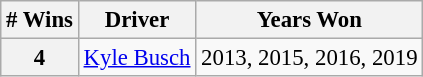<table class="wikitable" style="font-size: 95%;">
<tr>
<th># Wins</th>
<th>Driver</th>
<th>Years Won</th>
</tr>
<tr>
<th>4</th>
<td><a href='#'>Kyle Busch</a></td>
<td>2013, 2015, 2016, 2019</td>
</tr>
</table>
